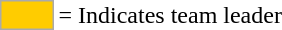<table>
<tr>
<td style="background:#fc0; border:1px solid #aaa; width:2em;"></td>
<td>= Indicates team leader</td>
</tr>
</table>
